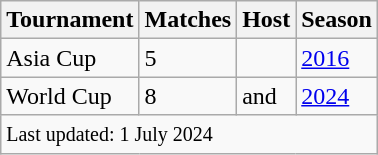<table class="wikitable plainrowheaders sortable">
<tr>
<th scope=col>Tournament</th>
<th scope=col style="text-align:center">Matches</th>
<th scope=col>Host</th>
<th scope=col style="text-align:center">Season</th>
</tr>
<tr>
<td>Asia Cup</td>
<td>5</td>
<td></td>
<td><a href='#'>2016</a></td>
</tr>
<tr>
<td>World Cup</td>
<td>8</td>
<td> and </td>
<td><a href='#'>2024</a></td>
</tr>
<tr class="sortbottom">
<td colspan="4"><small>Last updated: 1 July 2024</small></td>
</tr>
</table>
